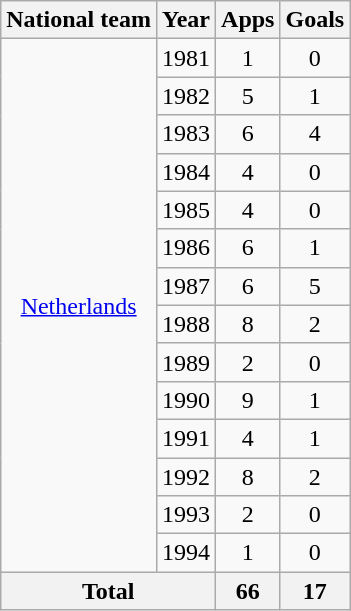<table class="wikitable" style="text-align:center">
<tr>
<th>National team</th>
<th>Year</th>
<th>Apps</th>
<th>Goals</th>
</tr>
<tr>
<td rowspan="14"><a href='#'>Netherlands</a></td>
<td>1981</td>
<td>1</td>
<td>0</td>
</tr>
<tr>
<td>1982</td>
<td>5</td>
<td>1</td>
</tr>
<tr>
<td>1983</td>
<td>6</td>
<td>4</td>
</tr>
<tr>
<td>1984</td>
<td>4</td>
<td>0</td>
</tr>
<tr>
<td>1985</td>
<td>4</td>
<td>0</td>
</tr>
<tr>
<td>1986</td>
<td>6</td>
<td>1</td>
</tr>
<tr>
<td>1987</td>
<td>6</td>
<td>5</td>
</tr>
<tr>
<td>1988</td>
<td>8</td>
<td>2</td>
</tr>
<tr>
<td>1989</td>
<td>2</td>
<td>0</td>
</tr>
<tr>
<td>1990</td>
<td>9</td>
<td>1</td>
</tr>
<tr>
<td>1991</td>
<td>4</td>
<td>1</td>
</tr>
<tr>
<td>1992</td>
<td>8</td>
<td>2</td>
</tr>
<tr>
<td>1993</td>
<td>2</td>
<td>0</td>
</tr>
<tr>
<td>1994</td>
<td>1</td>
<td>0</td>
</tr>
<tr>
<th colspan="2">Total</th>
<th>66</th>
<th>17</th>
</tr>
</table>
